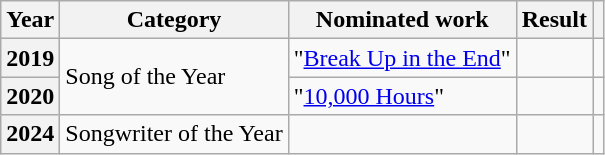<table class="wikitable plainrowheaders">
<tr>
<th>Year</th>
<th>Category</th>
<th>Nominated work</th>
<th>Result</th>
<th></th>
</tr>
<tr>
<th scope="row">2019</th>
<td rowspan=2>Song of the Year</td>
<td>"<a href='#'>Break Up in the End</a>"</td>
<td></td>
<td></td>
</tr>
<tr>
<th scope="row">2020</th>
<td>"<a href='#'>10,000 Hours</a>"</td>
<td></td>
<td></td>
</tr>
<tr>
<th scope="row">2024</th>
<td>Songwriter of the Year</td>
<td></td>
<td></td>
<td></td>
</tr>
</table>
